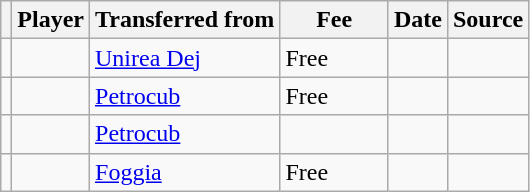<table class="wikitable plainrowheaders sortable">
<tr>
<th></th>
<th scope="col">Player</th>
<th>Transferred from</th>
<th style="width: 65px;">Fee</th>
<th scope="col">Date</th>
<th scope="col">Source</th>
</tr>
<tr>
<td align="center"></td>
<td></td>
<td> <a href='#'>Unirea Dej</a></td>
<td>Free</td>
<td></td>
<td></td>
</tr>
<tr>
<td align="center"></td>
<td></td>
<td> <a href='#'>Petrocub</a></td>
<td>Free</td>
<td></td>
<td></td>
</tr>
<tr>
<td align="center"></td>
<td></td>
<td> <a href='#'>Petrocub</a></td>
<td></td>
<td></td>
<td></td>
</tr>
<tr>
<td align="center"></td>
<td></td>
<td> <a href='#'>Foggia</a></td>
<td>Free</td>
<td></td>
<td></td>
</tr>
</table>
